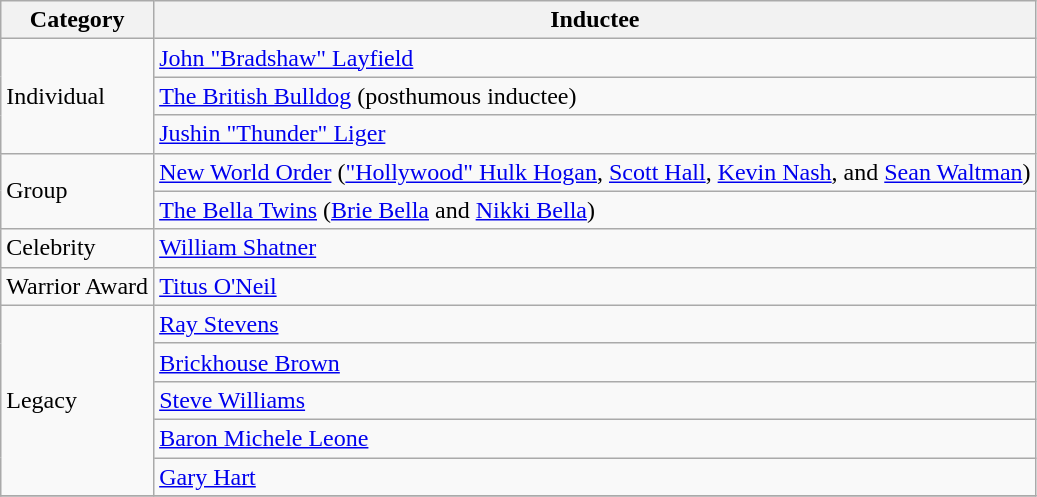<table class="wikitable">
<tr>
<th>Category</th>
<th>Inductee</th>
</tr>
<tr>
<td rowspan=3>Individual</td>
<td><a href='#'>John "Bradshaw" Layfield</a></td>
</tr>
<tr>
<td><a href='#'>The British Bulldog</a> (posthumous inductee)</td>
</tr>
<tr>
<td><a href='#'>Jushin "Thunder" Liger</a></td>
</tr>
<tr>
<td rowspan=2>Group</td>
<td><a href='#'>New World Order</a> (<a href='#'>"Hollywood" Hulk Hogan</a>, <a href='#'>Scott Hall</a>, <a href='#'>Kevin Nash</a>, and <a href='#'>Sean Waltman</a>)</td>
</tr>
<tr>
<td><a href='#'>The Bella Twins</a> (<a href='#'>Brie Bella</a> and <a href='#'>Nikki Bella</a>)</td>
</tr>
<tr>
<td>Celebrity</td>
<td><a href='#'>William Shatner</a></td>
</tr>
<tr>
<td>Warrior Award</td>
<td><a href='#'>Titus O'Neil</a></td>
</tr>
<tr>
<td rowspan="5">Legacy</td>
<td><a href='#'>Ray Stevens</a></td>
</tr>
<tr>
<td><a href='#'>Brickhouse Brown</a></td>
</tr>
<tr>
<td><a href='#'>Steve Williams</a></td>
</tr>
<tr>
<td><a href='#'>Baron Michele Leone</a></td>
</tr>
<tr>
<td><a href='#'>Gary Hart</a></td>
</tr>
<tr>
</tr>
</table>
